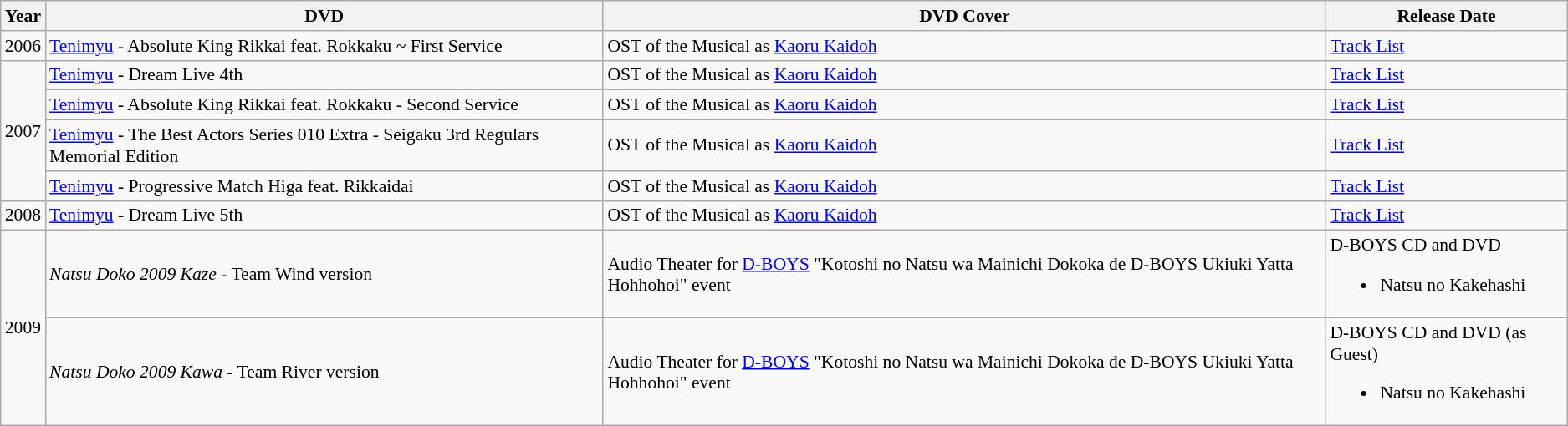<table class="wikitable" style="font-size: 90%;">
<tr>
<th>Year</th>
<th>DVD</th>
<th>DVD Cover</th>
<th>Release Date</th>
</tr>
<tr>
<td rowspan="1">2006</td>
<td><a href='#'>Tenimyu</a> - Absolute King Rikkai feat. Rokkaku ~ First Service</td>
<td>OST of the Musical as <a href='#'>Kaoru Kaidoh</a></td>
<td><a href='#'>Track List</a></td>
</tr>
<tr>
<td rowspan="4">2007</td>
<td><a href='#'>Tenimyu</a> - Dream Live 4th</td>
<td>OST of the Musical as <a href='#'>Kaoru Kaidoh</a></td>
<td><a href='#'>Track List</a></td>
</tr>
<tr>
<td><a href='#'>Tenimyu</a> - Absolute King Rikkai feat. Rokkaku - Second Service</td>
<td>OST of the Musical as <a href='#'>Kaoru Kaidoh</a></td>
<td><a href='#'>Track List</a></td>
</tr>
<tr>
<td><a href='#'>Tenimyu</a> - The Best Actors Series 010 Extra - Seigaku 3rd Regulars Memorial Edition</td>
<td>OST of the Musical as <a href='#'>Kaoru Kaidoh</a></td>
<td><a href='#'>Track List</a></td>
</tr>
<tr>
<td><a href='#'>Tenimyu</a> - Progressive Match Higa feat. Rikkaidai</td>
<td>OST of the Musical as <a href='#'>Kaoru Kaidoh</a></td>
<td><a href='#'>Track List</a></td>
</tr>
<tr>
<td rowspan="1">2008</td>
<td><a href='#'>Tenimyu</a> - Dream Live 5th</td>
<td>OST of the Musical as <a href='#'>Kaoru Kaidoh</a></td>
<td><a href='#'>Track List</a></td>
</tr>
<tr>
<td rowspan="2">2009</td>
<td><em>Natsu Doko 2009 Kaze</em> - Team Wind version</td>
<td>Audio Theater for <a href='#'>D-BOYS</a> "Kotoshi no Natsu wa Mainichi Dokoka de D-BOYS Ukiuki Yatta Hohhohoi" event</td>
<td>D-BOYS CD and DVD<br><ul><li>Natsu no Kakehashi</li></ul></td>
</tr>
<tr>
<td><em>Natsu Doko 2009 Kawa</em> - Team River version</td>
<td>Audio Theater for <a href='#'>D-BOYS</a> "Kotoshi no Natsu wa Mainichi Dokoka de D-BOYS Ukiuki Yatta Hohhohoi" event</td>
<td>D-BOYS CD and DVD (as Guest)<br><ul><li>Natsu no Kakehashi</li></ul></td>
</tr>
</table>
